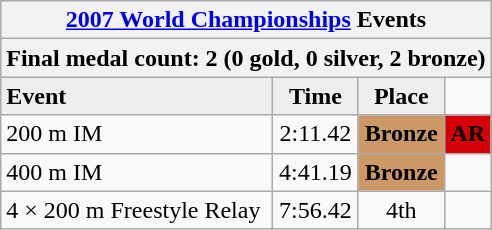<table class="wikitable">
<tr style="background:#eee;">
<th colspan="4"><a href='#'>2007 World Championships</a> Events</th>
</tr>
<tr style="background:#eee;">
<th colspan="4">Final medal count: 2 (0 gold, 0 silver, 2 bronze)</th>
</tr>
<tr style="background:#eee;">
<td><strong>Event</strong></td>
<td style="text-align:center;"><strong>Time</strong></td>
<td style="text-align:center;"><strong>Place</strong></td>
</tr>
<tr>
<td>200 m IM</td>
<td style="text-align:center;">2:11.42</td>
<td style="background:#c96; text-align:center;"><strong>Bronze</strong></td>
<td style="background:#d50005; text-align:center;"><strong>AR</strong></td>
</tr>
<tr>
<td>400 m IM</td>
<td style="text-align:center;">4:41.19</td>
<td style="background:#c96; text-align:center;"><strong>Bronze</strong></td>
<td></td>
</tr>
<tr>
<td>4 × 200 m Freestyle Relay</td>
<td style="text-align:center;">7:56.42</td>
<td bgcolor="" style="text-align:center;">4th</td>
<td></td>
</tr>
</table>
